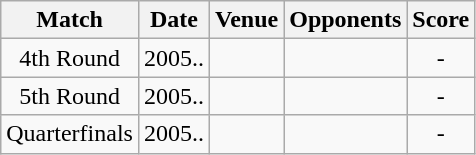<table class="wikitable" style="text-align:center;">
<tr>
<th>Match</th>
<th>Date</th>
<th>Venue</th>
<th>Opponents</th>
<th>Score</th>
</tr>
<tr>
<td>4th Round</td>
<td>2005..</td>
<td><a href='#'></a></td>
<td><a href='#'></a></td>
<td>-</td>
</tr>
<tr>
<td>5th Round</td>
<td>2005..</td>
<td><a href='#'></a></td>
<td><a href='#'></a></td>
<td>-</td>
</tr>
<tr>
<td>Quarterfinals</td>
<td>2005..</td>
<td><a href='#'></a></td>
<td><a href='#'></a></td>
<td>-</td>
</tr>
</table>
